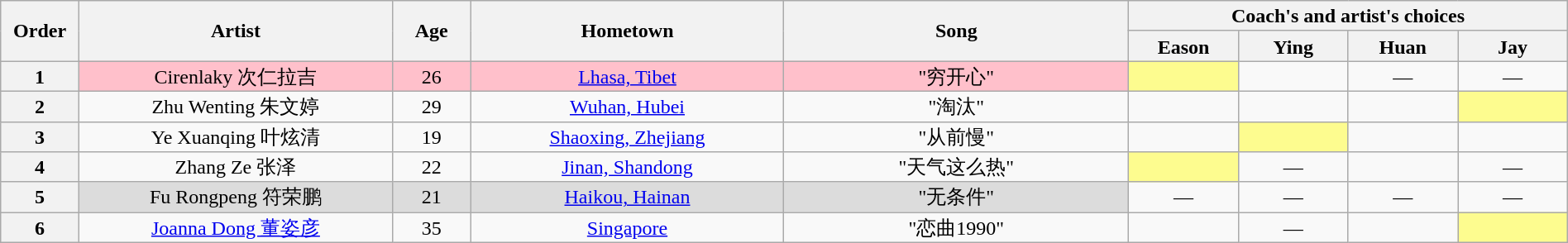<table class="wikitable" style="text-align:center; line-height:17px; width:100%;">
<tr>
<th scope="col" rowspan="2" style="width:05%;">Order</th>
<th scope="col" rowspan="2" style="width:20%;">Artist</th>
<th scope="col" rowspan="2" style="width:05%;">Age</th>
<th scope="col" rowspan="2" style="width:20%;">Hometown</th>
<th scope="col" rowspan="2" style="width:22%;">Song</th>
<th scope="col" colspan="4" style="width:28%;">Coach's and artist's choices</th>
</tr>
<tr>
<th style="width:07%;">Eason</th>
<th style="width:07%;">Ying</th>
<th style="width:07%;">Huan</th>
<th style="width:07%;">Jay</th>
</tr>
<tr>
<th>1</th>
<td style="background:pink;">Cirenlaky 次仁拉吉</td>
<td style="background:pink;">26</td>
<td style="background:pink;"><a href='#'>Lhasa, Tibet</a></td>
<td style="background:pink;">"穷开心"</td>
<td style="background:#fdfc8f;"><strong></strong></td>
<td><strong></strong></td>
<td>—</td>
<td>—</td>
</tr>
<tr>
<th>2</th>
<td>Zhu Wenting 朱文婷</td>
<td>29</td>
<td><a href='#'>Wuhan, Hubei</a></td>
<td>"淘汰"</td>
<td><strong></strong></td>
<td><strong></strong></td>
<td><strong></strong></td>
<td style="background:#fdfc8f;"><strong></strong></td>
</tr>
<tr>
<th>3</th>
<td>Ye Xuanqing 叶炫清</td>
<td>19</td>
<td><a href='#'>Shaoxing, Zhejiang</a></td>
<td>"从前慢"</td>
<td><strong></strong></td>
<td style="background:#fdfc8f;"><strong></strong></td>
<td><strong></strong></td>
<td><strong></strong></td>
</tr>
<tr>
<th>4</th>
<td>Zhang Ze 张泽</td>
<td>22</td>
<td><a href='#'>Jinan, Shandong</a></td>
<td>"天气这么热"</td>
<td style="background:#fdfc8f;"><strong></strong></td>
<td>—</td>
<td><strong></strong></td>
<td>—</td>
</tr>
<tr>
<th>5</th>
<td style="background:#DCDCDC;">Fu Rongpeng 符荣鹏</td>
<td style="background:#DCDCDC;">21</td>
<td style="background:#DCDCDC;"><a href='#'>Haikou, Hainan</a></td>
<td style="background:#DCDCDC;">"无条件"</td>
<td>—</td>
<td>—</td>
<td>—</td>
<td>—</td>
</tr>
<tr>
<th>6</th>
<td><a href='#'>Joanna Dong 董姿彦</a></td>
<td>35</td>
<td><a href='#'>Singapore</a></td>
<td>"恋曲1990"</td>
<td><strong></strong></td>
<td>—</td>
<td><strong></strong></td>
<td style="background:#fdfc8f;"><strong></strong></td>
</tr>
</table>
